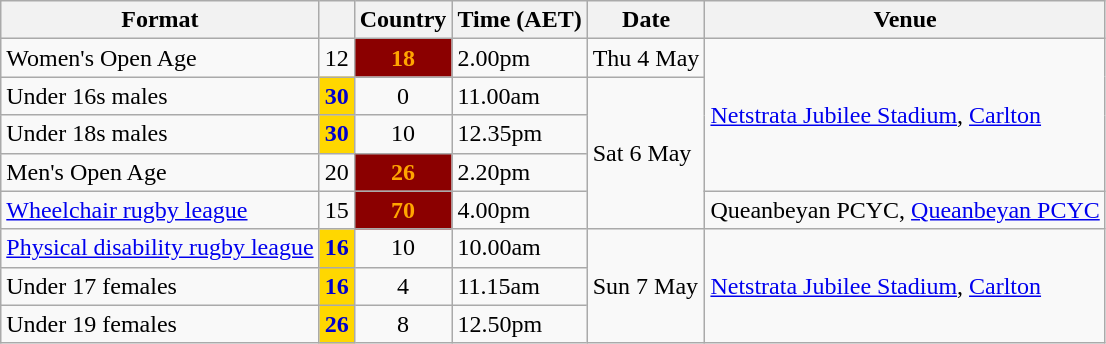<table class="wikitable">
<tr>
<th>Format</th>
<th City></th>
<th>Country</th>
<th>Time (AET)</th>
<th>Date</th>
<th>Venue<br>
</th>
</tr>
<tr>
<td>Women's Open Age</td>
<td align=center>12</td>
<td style="background:darkRed; color:orange;" align=center><strong>18</strong></td>
<td>2.00pm</td>
<td>Thu 4 May</td>
<td rowspan=4><a href='#'>Netstrata Jubilee Stadium</a>, <a href='#'>Carlton</a></td>
</tr>
<tr>
<td>Under 16s males</td>
<td style="background:gold; color:#0000cd;" align=center><strong>30</strong></td>
<td align=center>0</td>
<td>11.00am</td>
<td rowspan=4>Sat 6 May</td>
</tr>
<tr>
<td>Under 18s males</td>
<td style="background:gold; color:#0000cd;" align=center><strong>30</strong></td>
<td align=center>10</td>
<td>12.35pm</td>
</tr>
<tr>
<td>Men's Open Age</td>
<td align=center>20</td>
<td style="background:darkRed; color:orange;" align=center><strong>26</strong></td>
<td>2.20pm</td>
</tr>
<tr>
<td><a href='#'>Wheelchair rugby league</a></td>
<td align=center>15</td>
<td style="background:darkRed; color:orange;" align=center><strong>70</strong></td>
<td>4.00pm</td>
<td>Queanbeyan PCYC, <a href='#'>Queanbeyan PCYC</a></td>
</tr>
<tr>
<td><a href='#'>Physical disability rugby league</a></td>
<td style="background:gold; color:#0000cd;" align=center><strong>16</strong></td>
<td align=center>10</td>
<td>10.00am</td>
<td rowspan=3>Sun 7 May</td>
<td rowspan=3><a href='#'>Netstrata Jubilee Stadium</a>, <a href='#'>Carlton</a></td>
</tr>
<tr>
<td>Under 17 females</td>
<td style="background:gold; color:#0000cd;" align=center><strong>16</strong></td>
<td align=center>4</td>
<td>11.15am</td>
</tr>
<tr>
<td>Under 19 females</td>
<td style="background:gold; color:#0000cd;" align=center><strong>26</strong></td>
<td align=center>8</td>
<td>12.50pm</td>
</tr>
</table>
